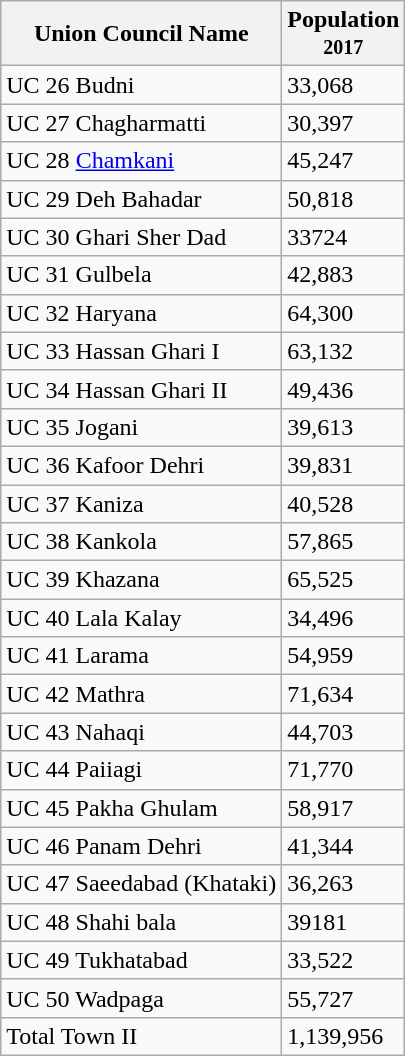<table class="sortable wikitable">
<tr>
<th>Union Council Name</th>
<th>Population <br><small>2017</small></th>
</tr>
<tr>
<td>UC 26 Budni</td>
<td><div>33,068</div></td>
</tr>
<tr>
<td>UC 27 Chagharmatti</td>
<td><div>30,397</div></td>
</tr>
<tr>
<td>UC 28 <a href='#'>Chamkani</a></td>
<td><div>45,247</div></td>
</tr>
<tr>
<td>UC 29 Deh Bahadar</td>
<td><div>50,818</div></td>
</tr>
<tr>
<td>UC 30 Ghari Sher Dad</td>
<td><div>33724 </div></td>
</tr>
<tr>
<td>UC 31 Gulbela</td>
<td><div>42,883</div></td>
</tr>
<tr>
<td>UC 32 Haryana</td>
<td><div>64,300</div></td>
</tr>
<tr>
<td>UC 33 Hassan Ghari I</td>
<td><div>63,132</div></td>
</tr>
<tr>
<td>UC 34 Hassan Ghari II</td>
<td><div>49,436</div></td>
</tr>
<tr>
<td>UC 35 Jogani</td>
<td><div>39,613</div></td>
</tr>
<tr>
<td>UC 36 Kafoor Dehri</td>
<td><div>39,831</div></td>
</tr>
<tr>
<td>UC 37 Kaniza</td>
<td><div>40,528</div></td>
</tr>
<tr>
<td>UC 38 Kankola</td>
<td><div>57,865</div></td>
</tr>
<tr>
<td>UC 39 Khazana</td>
<td><div>65,525</div></td>
</tr>
<tr>
<td>UC 40 Lala Kalay</td>
<td><div>34,496</div></td>
</tr>
<tr>
<td>UC 41 Larama</td>
<td><div>54,959</div></td>
</tr>
<tr>
<td>UC 42 Mathra</td>
<td><div>71,634</div></td>
</tr>
<tr>
<td>UC 43 Nahaqi</td>
<td><div>44,703</div></td>
</tr>
<tr>
<td>UC 44 Paiiagi</td>
<td><div>71,770</div></td>
</tr>
<tr>
<td>UC 45  Pakha Ghulam</td>
<td><div>58,917</div></td>
</tr>
<tr>
<td>UC 46 Panam Dehri</td>
<td><div>41,344</div></td>
</tr>
<tr>
<td>UC 47 Saeedabad (Khataki)</td>
<td><div>36,263</div></td>
</tr>
<tr>
<td>UC 48 Shahi bala</td>
<td><div>39181</div></td>
</tr>
<tr>
<td>UC 49 Tukhatabad</td>
<td><div>33,522</div></td>
</tr>
<tr>
<td>UC 50 Wadpaga</td>
<td><div>55,727</div></td>
</tr>
<tr>
<td>Total Town II</td>
<td><div>1,139,956</div></td>
</tr>
</table>
